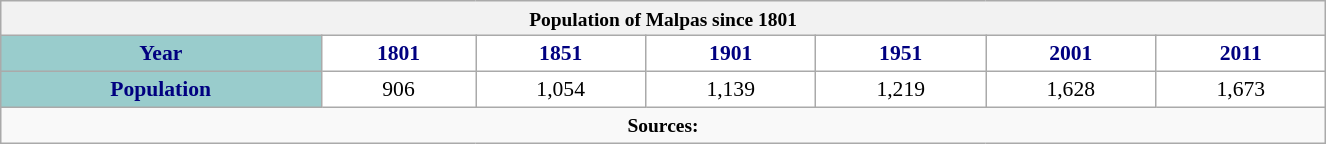<table class="wikitable" style="font-size:90%;width:70%;border:0px;text-align:center;line-height:120%; margin-left: auto; margin-right: auto; border: none;">
<tr>
<th colspan="22" style="text-align:center;font-size:90%;">Population of Malpas since 1801</th>
</tr>
<tr>
<th style="background: #99CCCC; color: #000080" height="17">Year</th>
<th style="background: #FFFFFF; color:#000080;">1801</th>
<th style="background: #FFFFFF; color:#000080;">1851</th>
<th style="background: #FFFFFF; color:#000080;">1901</th>
<th style="background: #FFFFFF; color:#000080;">1951</th>
<th style="background: #FFFFFF; color:#000080;">2001</th>
<th style="background: #FFFFFF; color:#000080;">2011</th>
</tr>
<tr Align="center">
<th style="background: #99CCCC; color: #000080" height="17">Population</th>
<td style="background: #FFFFFF; color: black;">906</td>
<td style="background: #FFFFFF; color: black;">1,054</td>
<td style="background: #FFFFFF; color: black;">1,139</td>
<td style="background: #FFFFFF; color: black;">1,219</td>
<td style="background: #FFFFFF; color: black;">1,628</td>
<td style="background: #FFFFFF; color: black;">1,673</td>
</tr>
<tr>
<td colspan="22" style="text-align:center;font-size:90%;"><strong>Sources:</strong></td>
</tr>
</table>
